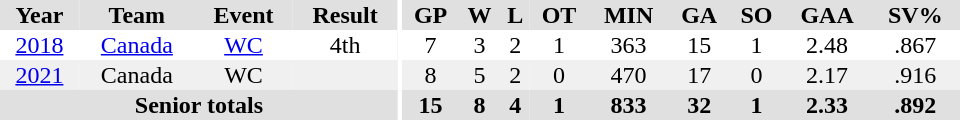<table border="0" cellpadding="1" cellspacing="0" ID="Table3" style="text-align:center; width:40em">
<tr bgcolor="#e0e0e0">
<th>Year</th>
<th>Team</th>
<th>Event</th>
<th>Result</th>
<th rowspan="99" bgcolor="#ffffff"></th>
<th>GP</th>
<th>W</th>
<th>L</th>
<th>OT</th>
<th>MIN</th>
<th>GA</th>
<th>SO</th>
<th>GAA</th>
<th>SV%</th>
</tr>
<tr>
<td><a href='#'>2018</a></td>
<td><a href='#'>Canada</a></td>
<td><a href='#'>WC</a></td>
<td>4th</td>
<td>7</td>
<td>3</td>
<td>2</td>
<td>1</td>
<td>363</td>
<td>15</td>
<td>1</td>
<td>2.48</td>
<td>.867</td>
</tr>
<tr ALIGN="center" bgcolor="#f0f0f0">
<td><a href='#'>2021</a></td>
<td>Canada</td>
<td>WC</td>
<td></td>
<td>8</td>
<td>5</td>
<td>2</td>
<td>0</td>
<td>470</td>
<td>17</td>
<td>0</td>
<td>2.17</td>
<td>.916</td>
</tr>
<tr bgcolor="#e0e0e0">
<th colspan=4>Senior totals</th>
<th>15</th>
<th>8</th>
<th>4</th>
<th>1</th>
<th>833</th>
<th>32</th>
<th>1</th>
<th>2.33</th>
<th>.892</th>
</tr>
</table>
